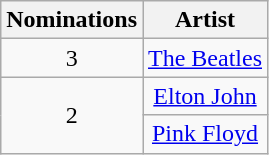<table class="wikitable" rowspan="2" style="text-align:center;">
<tr>
<th scope="col" style="width:55px;">Nominations</th>
<th scope="col" style="text-align:center;">Artist</th>
</tr>
<tr>
<td>3</td>
<td><a href='#'>The Beatles</a></td>
</tr>
<tr>
<td rowspan="2">2</td>
<td><a href='#'>Elton John</a></td>
</tr>
<tr>
<td><a href='#'>Pink Floyd</a></td>
</tr>
</table>
